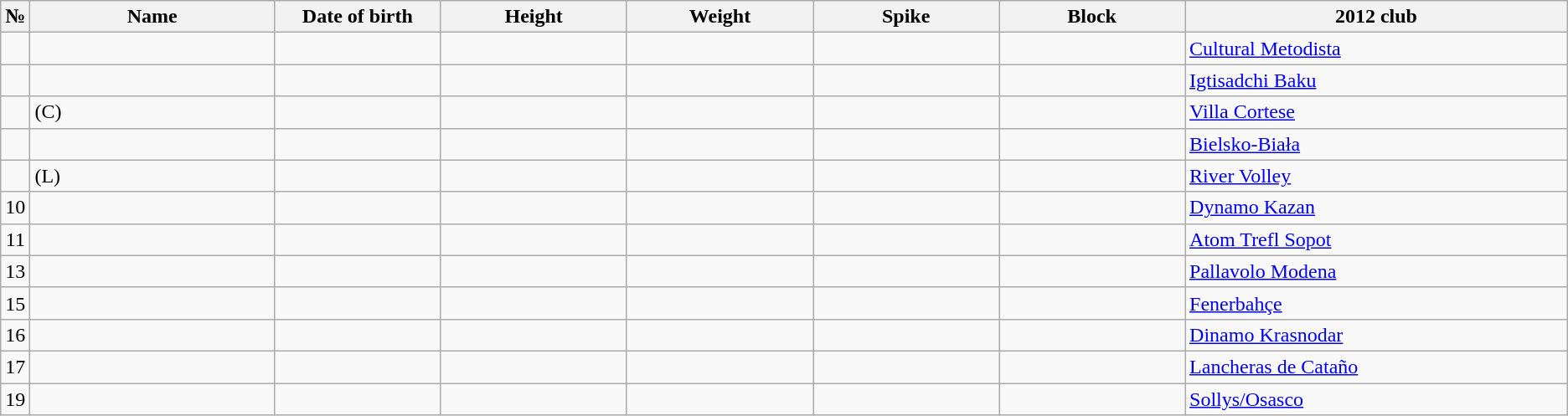<table class="wikitable sortable" style="font-size:100%; text-align:center;">
<tr>
<th>№</th>
<th style="width:12em">Name</th>
<th style="width:8em">Date of birth</th>
<th style="width:9em">Height</th>
<th style="width:9em">Weight</th>
<th style="width:9em">Spike</th>
<th style="width:9em">Block</th>
<th style="width:19em">2012 club</th>
</tr>
<tr>
<td></td>
<td style="text-align:left;"></td>
<td style="text-align:right;"></td>
<td></td>
<td></td>
<td></td>
<td></td>
<td style="text-align:left;"> <a href='#'>Cultural Metodista</a></td>
</tr>
<tr>
<td></td>
<td style="text-align:left;"></td>
<td style="text-align:right;"></td>
<td></td>
<td></td>
<td></td>
<td></td>
<td style="text-align:left;"> <a href='#'>Igtisadchi Baku</a></td>
</tr>
<tr>
<td></td>
<td style="text-align:left;"> (C)</td>
<td style="text-align:right;"></td>
<td></td>
<td></td>
<td></td>
<td></td>
<td style="text-align:left;"> <a href='#'>Villa Cortese</a></td>
</tr>
<tr>
<td></td>
<td style="text-align:left;"></td>
<td style="text-align:right;"></td>
<td></td>
<td></td>
<td></td>
<td></td>
<td style="text-align:left;"> <a href='#'>Bielsko-Biała</a></td>
</tr>
<tr>
<td></td>
<td style="text-align:left;"> (L)</td>
<td style="text-align:right;"></td>
<td></td>
<td></td>
<td></td>
<td></td>
<td style="text-align:left;"> <a href='#'>River Volley</a></td>
</tr>
<tr>
<td>10</td>
<td style="text-align:left;"></td>
<td style="text-align:right;"></td>
<td></td>
<td></td>
<td></td>
<td></td>
<td style="text-align:left;"> <a href='#'>Dynamo Kazan</a></td>
</tr>
<tr>
<td>11</td>
<td style="text-align:left;"></td>
<td style="text-align:right;"></td>
<td></td>
<td></td>
<td></td>
<td></td>
<td style="text-align:left;"> <a href='#'>Atom Trefl Sopot</a></td>
</tr>
<tr>
<td>13</td>
<td style="text-align:left;"></td>
<td style="text-align:right;"></td>
<td></td>
<td></td>
<td></td>
<td></td>
<td style="text-align:left;"> <a href='#'>Pallavolo Modena</a></td>
</tr>
<tr>
<td>15</td>
<td style="text-align:left;"></td>
<td style="text-align:right;"></td>
<td></td>
<td></td>
<td></td>
<td></td>
<td style="text-align:left;"> <a href='#'>Fenerbahçe</a></td>
</tr>
<tr>
<td>16</td>
<td style="text-align:left;"></td>
<td style="text-align:right;"></td>
<td></td>
<td></td>
<td></td>
<td></td>
<td style="text-align:left;"> <a href='#'>Dinamo Krasnodar</a></td>
</tr>
<tr>
<td>17</td>
<td style="text-align:left;"></td>
<td style="text-align:right;"></td>
<td></td>
<td></td>
<td></td>
<td></td>
<td style="text-align:left;"> <a href='#'>Lancheras de Cataño</a></td>
</tr>
<tr>
<td>19</td>
<td style="text-align:left;"></td>
<td style="text-align:right;"></td>
<td></td>
<td></td>
<td></td>
<td></td>
<td style="text-align:left;"> <a href='#'>Sollys/Osasco</a></td>
</tr>
</table>
